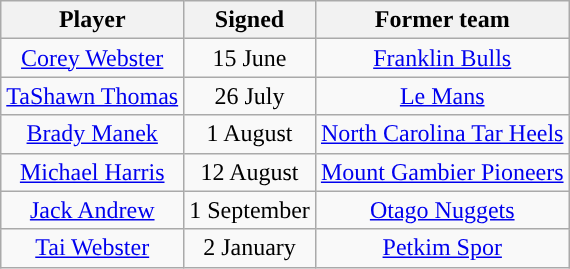<table class="wikitable sortable sortable" style="text-align: center">
<tr>
<th>Player</th>
<th>Signed</th>
<th>Former team</th>
</tr>
<tr>
<td><a href='#'>Corey Webster</a></td>
<td>15 June</td>
<td><a href='#'>Franklin Bulls</a></td>
</tr>
<tr>
<td><a href='#'>TaShawn Thomas</a></td>
<td>26 July</td>
<td><a href='#'>Le Mans</a></td>
</tr>
<tr>
<td><a href='#'>Brady Manek</a></td>
<td>1 August</td>
<td><a href='#'>North Carolina Tar Heels</a></td>
</tr>
<tr>
<td><a href='#'>Michael Harris</a></td>
<td>12 August</td>
<td><a href='#'>Mount Gambier Pioneers</a></td>
</tr>
<tr>
<td><a href='#'>Jack Andrew</a></td>
<td>1 September</td>
<td><a href='#'>Otago Nuggets</a></td>
</tr>
<tr>
<td><a href='#'>Tai Webster</a></td>
<td>2 January</td>
<td><a href='#'>Petkim Spor</a></td>
</tr>
</table>
